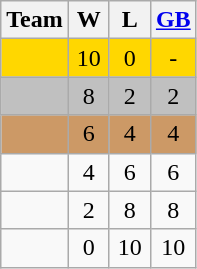<table class="wikitable" style="text-align:center;">
<tr>
<th>Team</th>
<th width=20px>W</th>
<th width=20px>L</th>
<th width=20px><a href='#'>GB</a></th>
</tr>
<tr bgcolor=gold>
<td align="left"></td>
<td>10</td>
<td>0</td>
<td>-</td>
</tr>
<tr bgcolor=silver>
<td align="left"></td>
<td>8</td>
<td>2</td>
<td>2</td>
</tr>
<tr bgcolor="CC9966">
<td align="left"></td>
<td>6</td>
<td>4</td>
<td>4</td>
</tr>
<tr>
<td align="left"></td>
<td>4</td>
<td>6</td>
<td>6</td>
</tr>
<tr>
<td align="left"></td>
<td>2</td>
<td>8</td>
<td>8</td>
</tr>
<tr>
<td align="left"></td>
<td>0</td>
<td>10</td>
<td>10</td>
</tr>
</table>
